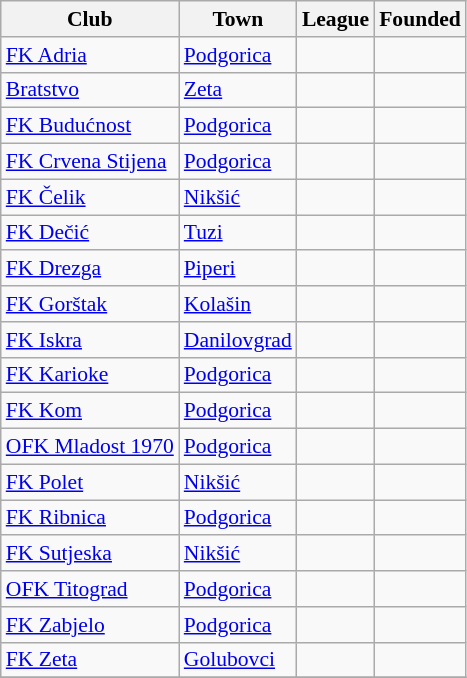<table class="wikitable sortable" style="font-size:90%">
<tr>
<th>Club</th>
<th>Town</th>
<th>League</th>
<th>Founded</th>
</tr>
<tr>
<td><a href='#'>FK Adria</a></td>
<td><a href='#'>Podgorica</a></td>
<td></td>
<td></td>
</tr>
<tr>
<td><a href='#'>Bratstvo</a></td>
<td><a href='#'>Zeta</a></td>
<td></td>
<td></td>
</tr>
<tr>
<td><a href='#'>FK Budućnost</a></td>
<td><a href='#'>Podgorica</a></td>
<td></td>
<td></td>
</tr>
<tr>
<td><a href='#'>FK Crvena Stijena</a></td>
<td><a href='#'>Podgorica</a></td>
<td></td>
<td></td>
</tr>
<tr>
<td><a href='#'>FK Čelik</a></td>
<td><a href='#'>Nikšić</a></td>
<td></td>
<td></td>
</tr>
<tr>
<td><a href='#'>FK Dečić</a></td>
<td><a href='#'>Tuzi</a></td>
<td></td>
<td></td>
</tr>
<tr>
<td><a href='#'>FK Drezga</a></td>
<td><a href='#'>Piperi</a></td>
<td></td>
<td></td>
</tr>
<tr>
<td><a href='#'>FK Gorštak</a></td>
<td><a href='#'>Kolašin</a></td>
<td></td>
<td></td>
</tr>
<tr>
<td><a href='#'>FK Iskra</a></td>
<td><a href='#'>Danilovgrad</a></td>
<td></td>
<td></td>
</tr>
<tr>
<td><a href='#'>FK Karioke</a></td>
<td><a href='#'>Podgorica</a></td>
<td></td>
<td></td>
</tr>
<tr>
<td><a href='#'>FK Kom</a></td>
<td><a href='#'>Podgorica</a></td>
<td></td>
<td></td>
</tr>
<tr>
<td><a href='#'>OFK Mladost 1970</a></td>
<td><a href='#'>Podgorica</a></td>
<td></td>
<td></td>
</tr>
<tr>
<td><a href='#'>FK Polet</a></td>
<td><a href='#'>Nikšić</a></td>
<td></td>
<td></td>
</tr>
<tr>
<td><a href='#'>FK Ribnica</a></td>
<td><a href='#'>Podgorica</a></td>
<td></td>
<td></td>
</tr>
<tr>
<td><a href='#'>FK Sutjeska</a></td>
<td><a href='#'>Nikšić</a></td>
<td></td>
<td></td>
</tr>
<tr>
<td><a href='#'>OFK Titograd</a></td>
<td><a href='#'>Podgorica</a></td>
<td></td>
<td></td>
</tr>
<tr>
<td><a href='#'>FK Zabjelo</a></td>
<td><a href='#'>Podgorica</a></td>
<td></td>
<td></td>
</tr>
<tr>
<td><a href='#'>FK Zeta</a></td>
<td><a href='#'>Golubovci</a></td>
<td></td>
<td></td>
</tr>
<tr>
</tr>
</table>
